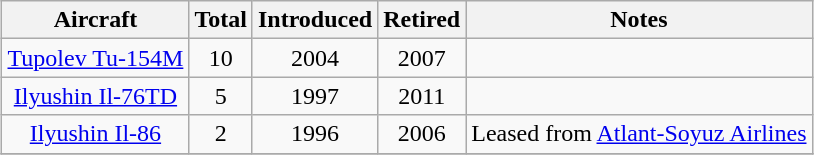<table class="wikitable" style="margin:0.5em auto; text-align:center">
<tr>
<th>Aircraft</th>
<th>Total</th>
<th>Introduced</th>
<th>Retired</th>
<th>Notes</th>
</tr>
<tr>
<td><a href='#'>Tupolev Tu-154M</a></td>
<td>10</td>
<td>2004</td>
<td>2007</td>
<td></td>
</tr>
<tr>
<td><a href='#'>Ilyushin Il-76TD</a></td>
<td>5</td>
<td>1997</td>
<td>2011</td>
<td></td>
</tr>
<tr>
<td><a href='#'>Ilyushin Il-86</a></td>
<td>2</td>
<td>1996</td>
<td>2006</td>
<td>Leased from <a href='#'>Atlant-Soyuz Airlines</a></td>
</tr>
<tr>
</tr>
</table>
